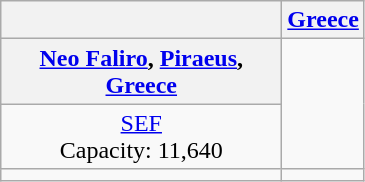<table class="wikitable" style="text-align:center;">
<tr>
<th></th>
<th><a href='#'>Greece</a></th>
</tr>
<tr>
<th width=180><a href='#'>Neo Faliro</a>, <a href='#'>Piraeus</a>, <a href='#'>Greece</a></th>
<td rowspan=2></td>
</tr>
<tr>
<td><a href='#'>SEF</a><br>Capacity: 11,640</td>
</tr>
<tr>
<td></td>
</tr>
</table>
